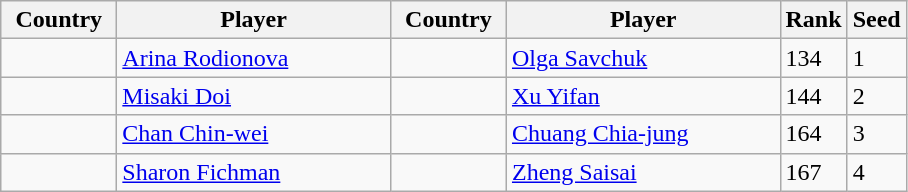<table class="sortable wikitable">
<tr>
<th width="70">Country</th>
<th width="175">Player</th>
<th width="70">Country</th>
<th width="175">Player</th>
<th>Rank</th>
<th>Seed</th>
</tr>
<tr>
<td></td>
<td><a href='#'>Arina Rodionova</a></td>
<td></td>
<td><a href='#'>Olga Savchuk</a></td>
<td>134</td>
<td>1</td>
</tr>
<tr>
<td></td>
<td><a href='#'>Misaki Doi</a></td>
<td></td>
<td><a href='#'>Xu Yifan</a></td>
<td>144</td>
<td>2</td>
</tr>
<tr>
<td></td>
<td><a href='#'>Chan Chin-wei</a></td>
<td></td>
<td><a href='#'>Chuang Chia-jung</a></td>
<td>164</td>
<td>3</td>
</tr>
<tr>
<td></td>
<td><a href='#'>Sharon Fichman</a></td>
<td></td>
<td><a href='#'>Zheng Saisai</a></td>
<td>167</td>
<td>4</td>
</tr>
</table>
